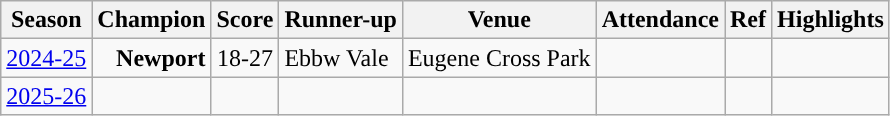<table class="wikitable">
<tr>
<th>Season</th>
<th> Champion</th>
<th>Score</th>
<th> Runner-up</th>
<th>Venue</th>
<th>Attendance</th>
<th>Ref</th>
<th>Highlights</th>
</tr>
<tr>
<td><a href='#'>2024-25</a></td>
<td style="text-align:right;"><strong>Newport</strong></td>
<td style="text-align:center;">18-27</td>
<td style="text-align:left;">Ebbw Vale</td>
<td>Eugene Cross Park</td>
<td></td>
<td></td>
<td></td>
</tr>
<tr>
<td><a href='#'>2025-26</a></td>
<td style="text-align:right;"></td>
<td style="text-align:center;"></td>
<td style="text-align:left;"></td>
<td></td>
<td></td>
<td></td>
<td></td>
</tr>
</table>
